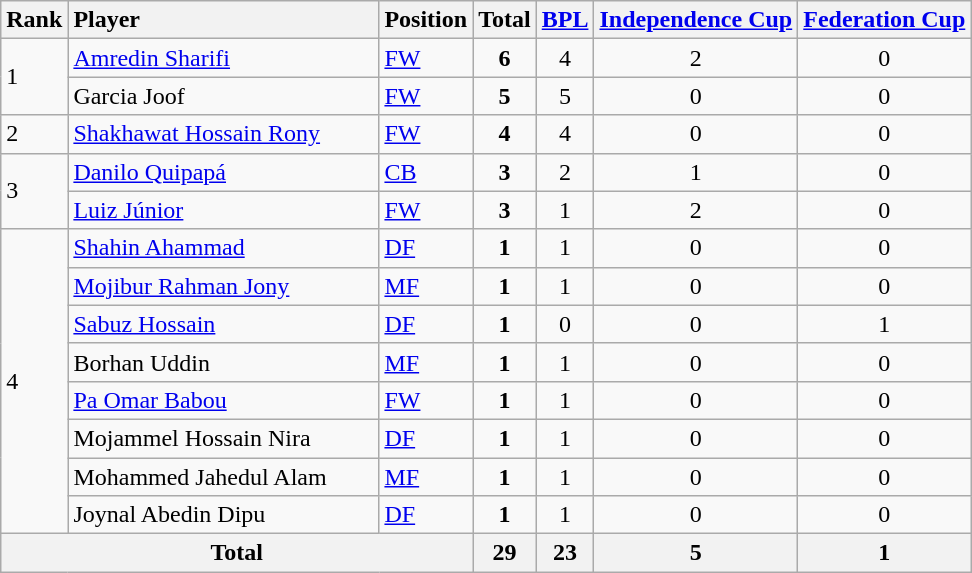<table class="wikitable">
<tr>
<th>Rank</th>
<th style="width:200px;text-align:left">Player</th>
<th>Position</th>
<th>Total</th>
<th><a href='#'>BPL</a></th>
<th><a href='#'>Independence Cup</a></th>
<th><a href='#'>Federation Cup</a></th>
</tr>
<tr>
<td rowspan=2>1</td>
<td> <a href='#'>Amredin Sharifi</a></td>
<td><a href='#'>FW</a></td>
<td align="center"><strong>6</strong></td>
<td align="center">4</td>
<td align="center">2</td>
<td align="center">0</td>
</tr>
<tr>
<td> Garcia Joof</td>
<td><a href='#'>FW</a></td>
<td align="center"><strong>5</strong></td>
<td align="center">5</td>
<td align="center">0</td>
<td align="center">0</td>
</tr>
<tr>
<td>2</td>
<td> <a href='#'>Shakhawat Hossain Rony</a></td>
<td><a href='#'>FW</a></td>
<td align="center"><strong>4</strong></td>
<td align="center">4</td>
<td align="center">0</td>
<td align="center">0</td>
</tr>
<tr>
<td rowspan=2>3</td>
<td> <a href='#'>Danilo Quipapá</a></td>
<td><a href='#'>CB</a></td>
<td align="center"><strong>3</strong></td>
<td align="center">2</td>
<td align="center">1</td>
<td align="center">0</td>
</tr>
<tr>
<td> <a href='#'>Luiz Júnior</a></td>
<td><a href='#'>FW</a></td>
<td align="center"><strong>3</strong></td>
<td align="center">1</td>
<td align="center">2</td>
<td align="center">0</td>
</tr>
<tr>
<td rowspan=8>4</td>
<td> <a href='#'>Shahin Ahammad</a></td>
<td><a href='#'>DF</a></td>
<td align="center"><strong>1</strong></td>
<td align="center">1</td>
<td align="center">0</td>
<td align="center">0</td>
</tr>
<tr>
<td> <a href='#'>Mojibur Rahman Jony</a></td>
<td><a href='#'>MF</a></td>
<td align="center"><strong>1</strong></td>
<td align="center">1</td>
<td align="center">0</td>
<td align="center">0</td>
</tr>
<tr>
<td> <a href='#'>Sabuz Hossain</a></td>
<td><a href='#'>DF</a></td>
<td align="center"><strong>1</strong></td>
<td align="center">0</td>
<td align="center">0</td>
<td align="center">1</td>
</tr>
<tr>
<td> Borhan Uddin</td>
<td><a href='#'>MF</a></td>
<td align="center"><strong>1</strong></td>
<td align="center">1</td>
<td align="center">0</td>
<td align="center">0</td>
</tr>
<tr>
<td> <a href='#'>Pa Omar Babou</a></td>
<td><a href='#'>FW</a></td>
<td align="center"><strong>1</strong></td>
<td align="center">1</td>
<td align="center">0</td>
<td align="center">0</td>
</tr>
<tr>
<td> Mojammel Hossain Nira</td>
<td><a href='#'>DF</a></td>
<td align="center"><strong>1</strong></td>
<td align="center">1</td>
<td align="center">0</td>
<td align="center">0</td>
</tr>
<tr>
<td> Mohammed Jahedul Alam</td>
<td><a href='#'>MF</a></td>
<td align="center"><strong>1</strong></td>
<td align="center">1</td>
<td align="center">0</td>
<td align="center">0</td>
</tr>
<tr>
<td> Joynal Abedin Dipu</td>
<td><a href='#'>DF</a></td>
<td align="center"><strong>1</strong></td>
<td align="center">1</td>
<td align="center">0</td>
<td align="center">0</td>
</tr>
<tr>
<th colspan="3" align="center">Total</th>
<th align="center">29</th>
<th align="center">23</th>
<th align="center">5</th>
<th align="center">1</th>
</tr>
</table>
